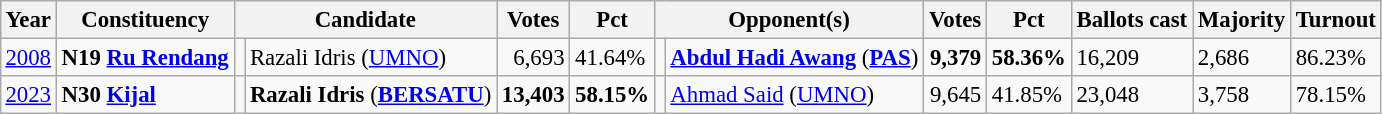<table class="wikitable" style="margin:0.5em ; font-size:95%">
<tr>
<th>Year</th>
<th>Constituency</th>
<th colspan=2>Candidate</th>
<th>Votes</th>
<th>Pct</th>
<th colspan=2>Opponent(s)</th>
<th>Votes</th>
<th>Pct</th>
<th>Ballots cast</th>
<th>Majority</th>
<th>Turnout</th>
</tr>
<tr>
<td><a href='#'>2008</a></td>
<td><strong>N19 <a href='#'>Ru Rendang</a></strong></td>
<td></td>
<td>Razali Idris (<a href='#'>UMNO</a>)</td>
<td align="right">6,693</td>
<td>41.64%</td>
<td></td>
<td><strong><a href='#'>Abdul Hadi Awang</a></strong> (<strong><a href='#'>PAS</a></strong>)</td>
<td align="right"><strong>9,379</strong></td>
<td><strong>58.36%</strong></td>
<td>16,209</td>
<td>2,686</td>
<td>86.23%</td>
</tr>
<tr>
<td><a href='#'>2023</a></td>
<td><strong>N30 <a href='#'>Kijal</a></strong></td>
<td></td>
<td><strong>Razali Idris</strong> (<a href='#'><strong>BERSATU</strong></a>)</td>
<td align=right><strong>13,403</strong></td>
<td><strong>58.15%</strong></td>
<td></td>
<td><a href='#'>Ahmad Said</a> (<a href='#'>UMNO</a>)</td>
<td align=right>9,645</td>
<td>41.85%</td>
<td>23,048</td>
<td>3,758</td>
<td>78.15%</td>
</tr>
</table>
